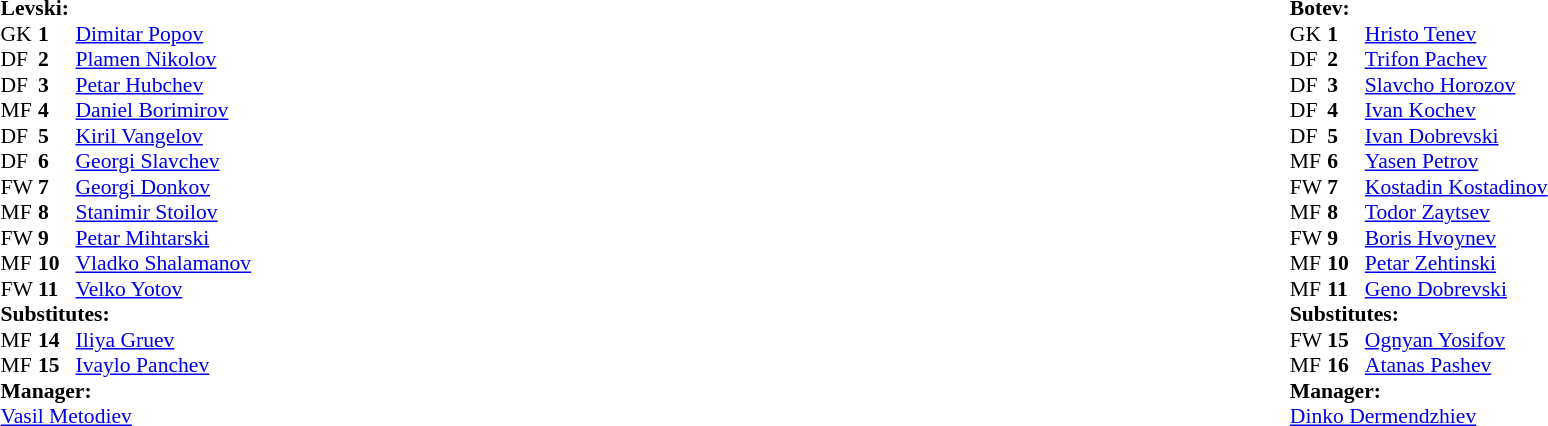<table width="100%">
<tr>
<td valign="top" width="50%"><br><table style="font-size: 90%" cellspacing="0" cellpadding="0">
<tr>
<td colspan="4"><strong>Levski:</strong></td>
</tr>
<tr>
<th width=25></th>
<th width=25></th>
</tr>
<tr>
<td>GK</td>
<td><strong>1</strong></td>
<td> <a href='#'>Dimitar Popov</a></td>
</tr>
<tr>
<td>DF</td>
<td><strong>2</strong></td>
<td> <a href='#'>Plamen Nikolov</a></td>
</tr>
<tr>
<td>DF</td>
<td><strong>3</strong></td>
<td> <a href='#'>Petar Hubchev</a></td>
</tr>
<tr>
<td>MF</td>
<td><strong>4</strong></td>
<td> <a href='#'>Daniel Borimirov</a></td>
</tr>
<tr>
<td>DF</td>
<td><strong>5</strong></td>
<td> <a href='#'>Kiril Vangelov</a></td>
</tr>
<tr>
<td>DF</td>
<td><strong>6</strong></td>
<td> <a href='#'>Georgi Slavchev</a></td>
</tr>
<tr>
<td>FW</td>
<td><strong>7</strong></td>
<td> <a href='#'>Georgi Donkov</a></td>
</tr>
<tr>
<td>MF</td>
<td><strong>8</strong></td>
<td> <a href='#'>Stanimir Stoilov</a> </td>
</tr>
<tr>
<td>FW</td>
<td><strong>9</strong></td>
<td> <a href='#'>Petar Mihtarski</a></td>
</tr>
<tr>
<td>MF</td>
<td><strong>10</strong></td>
<td> <a href='#'>Vladko Shalamanov</a></td>
</tr>
<tr>
<td>FW</td>
<td><strong>11</strong></td>
<td> <a href='#'>Velko Yotov</a> </td>
</tr>
<tr>
<td colspan=3><strong>Substitutes:</strong></td>
</tr>
<tr>
<td>MF</td>
<td><strong>14</strong></td>
<td> <a href='#'>Iliya Gruev</a> </td>
</tr>
<tr>
<td>MF</td>
<td><strong>15</strong></td>
<td> <a href='#'>Ivaylo Panchev</a> </td>
</tr>
<tr>
<td colspan=3><strong>Manager:</strong></td>
</tr>
<tr>
<td colspan=4> <a href='#'>Vasil Metodiev</a></td>
</tr>
</table>
</td>
<td></td>
<td valign="top" width="50%"><br><table style="font-size: 90%" cellspacing="0" cellpadding="0" align=center>
<tr>
<td colspan="4"><strong>Botev:</strong></td>
</tr>
<tr>
<th width=25></th>
<th width=25></th>
</tr>
<tr>
<td>GK</td>
<td><strong>1</strong></td>
<td> <a href='#'>Hristo Tenev</a></td>
</tr>
<tr>
<td>DF</td>
<td><strong>2</strong></td>
<td> <a href='#'>Trifon Pachev</a></td>
</tr>
<tr>
<td>DF</td>
<td><strong>3</strong></td>
<td> <a href='#'>Slavcho Horozov</a></td>
</tr>
<tr>
<td>DF</td>
<td><strong>4</strong></td>
<td> <a href='#'>Ivan Kochev</a></td>
</tr>
<tr>
<td>DF</td>
<td><strong>5</strong></td>
<td> <a href='#'>Ivan Dobrevski</a></td>
</tr>
<tr>
<td>MF</td>
<td><strong>6</strong></td>
<td> <a href='#'>Yasen Petrov</a></td>
</tr>
<tr>
<td>FW</td>
<td><strong>7</strong></td>
<td> <a href='#'>Kostadin Kostadinov</a></td>
</tr>
<tr>
<td>MF</td>
<td><strong>8</strong></td>
<td> <a href='#'>Todor Zaytsev</a> </td>
</tr>
<tr>
<td>FW</td>
<td><strong>9</strong></td>
<td> <a href='#'>Boris Hvoynev</a></td>
</tr>
<tr>
<td>MF</td>
<td><strong>10</strong></td>
<td> <a href='#'>Petar Zehtinski</a> </td>
</tr>
<tr>
<td>MF</td>
<td><strong>11</strong></td>
<td> <a href='#'>Geno Dobrevski</a></td>
</tr>
<tr>
<td colspan=3><strong>Substitutes:</strong></td>
</tr>
<tr>
<td>FW</td>
<td><strong>15</strong></td>
<td> <a href='#'>Ognyan Yosifov</a> </td>
</tr>
<tr>
<td>MF</td>
<td><strong>16</strong></td>
<td> <a href='#'>Atanas Pashev</a> </td>
</tr>
<tr>
<td colspan=3><strong>Manager:</strong></td>
</tr>
<tr>
<td colspan=4> <a href='#'>Dinko Dermendzhiev</a></td>
</tr>
<tr>
</tr>
</table>
</td>
</tr>
</table>
